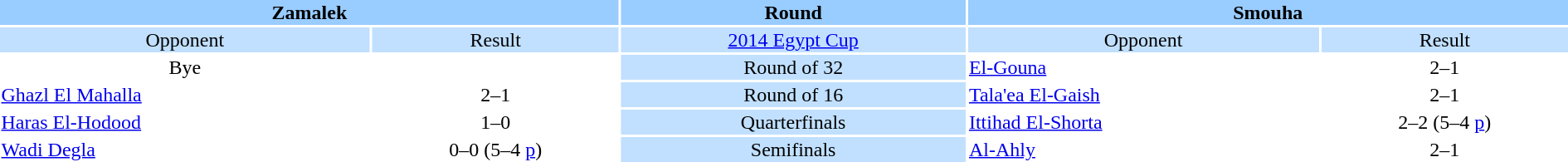<table style="width:100%; text-align:center;">
<tr style="vertical-align:top; background:#9cf;">
<th colspan=2 style="width:1*">Zamalek</th>
<th><strong>Round</strong></th>
<th colspan=2 style="width:1*">Smouha</th>
</tr>
<tr style="vertical-align:top; background:#c1e0ff;">
<td>Opponent</td>
<td>Result</td>
<td><a href='#'>2014 Egypt Cup</a></td>
<td>Opponent</td>
<td>Result</td>
</tr>
<tr>
<td align=center>Bye</td>
<td></td>
<td style="background:#c1e0ff;">Round of 32</td>
<td align=left><a href='#'>El-Gouna</a></td>
<td>2–1</td>
</tr>
<tr>
<td align=left><a href='#'>Ghazl El Mahalla</a></td>
<td>2–1</td>
<td style="background:#c1e0ff;">Round of 16</td>
<td align=left><a href='#'>Tala'ea El-Gaish</a></td>
<td>2–1</td>
</tr>
<tr>
<td align=left><a href='#'>Haras El-Hodood</a></td>
<td>1–0</td>
<td style="background:#c1e0ff;">Quarterfinals</td>
<td align=left><a href='#'>Ittihad El-Shorta</a></td>
<td>2–2 (5–4 <a href='#'>p</a>)</td>
</tr>
<tr>
<td align=left><a href='#'>Wadi Degla</a></td>
<td>0–0 (5–4 <a href='#'>p</a>)</td>
<td style="background:#c1e0ff;">Semifinals</td>
<td align=left><a href='#'>Al-Ahly</a></td>
<td>2–1</td>
</tr>
</table>
